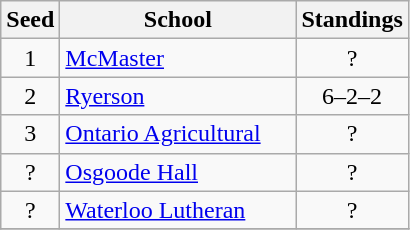<table class="wikitable">
<tr>
<th>Seed</th>
<th style="width:150px">School</th>
<th>Standings</th>
</tr>
<tr>
<td align=center>1</td>
<td><a href='#'>McMaster</a></td>
<td align=center>?</td>
</tr>
<tr>
<td align=center>2</td>
<td><a href='#'>Ryerson</a></td>
<td align=center>6–2–2</td>
</tr>
<tr>
<td align=center>3</td>
<td><a href='#'>Ontario Agricultural</a></td>
<td align=center>?</td>
</tr>
<tr>
<td align=center>?</td>
<td><a href='#'>Osgoode Hall</a></td>
<td align=center>?</td>
</tr>
<tr>
<td align=center>?</td>
<td><a href='#'>Waterloo Lutheran</a></td>
<td align=center>?</td>
</tr>
<tr>
</tr>
</table>
